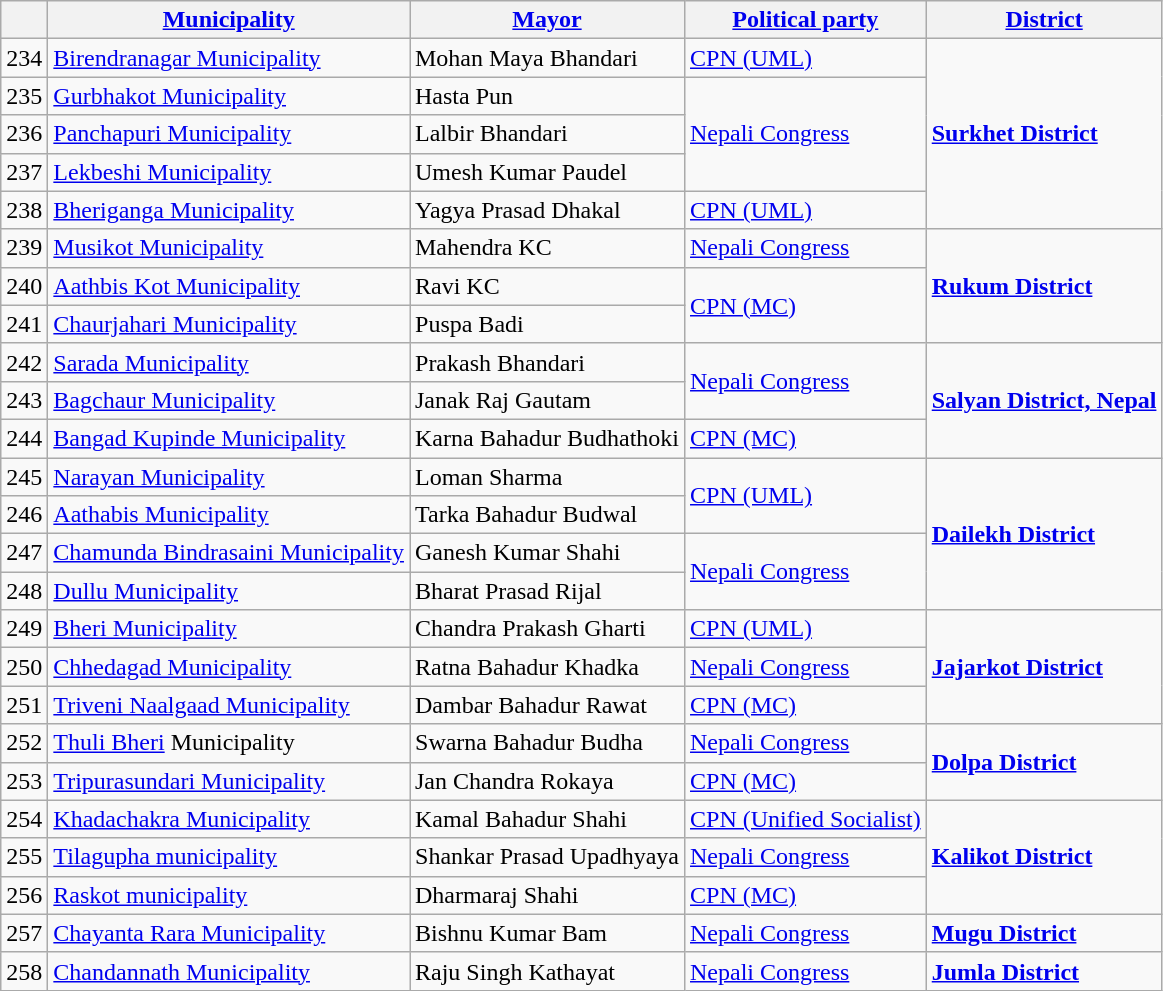<table class="wikitable sortable">
<tr>
<th></th>
<th><a href='#'>Municipality</a></th>
<th><a href='#'>Mayor</a></th>
<th><a href='#'>Political party</a></th>
<th><a href='#'>District</a></th>
</tr>
<tr>
<td>234</td>
<td><a href='#'>Birendranagar Municipality</a></td>
<td>Mohan Maya Bhandari</td>
<td><a href='#'>CPN (UML)</a></td>
<td rowspan="5"><strong><a href='#'>Surkhet District</a></strong></td>
</tr>
<tr>
<td>235</td>
<td><a href='#'>Gurbhakot Municipality</a></td>
<td>Hasta Pun</td>
<td rowspan="3"><a href='#'>Nepali Congress</a></td>
</tr>
<tr>
<td>236</td>
<td><a href='#'>Panchapuri Municipality</a></td>
<td>Lalbir Bhandari</td>
</tr>
<tr>
<td>237</td>
<td><a href='#'>Lekbeshi Municipality</a></td>
<td>Umesh Kumar Paudel</td>
</tr>
<tr>
<td>238</td>
<td><a href='#'>Bheriganga Municipality</a></td>
<td>Yagya Prasad Dhakal</td>
<td><a href='#'>CPN (UML)</a></td>
</tr>
<tr>
<td>239</td>
<td><a href='#'>Musikot Municipality</a></td>
<td>Mahendra KC</td>
<td><a href='#'>Nepali Congress</a></td>
<td rowspan="3"><strong><a href='#'>Rukum District</a></strong></td>
</tr>
<tr>
<td>240</td>
<td><a href='#'>Aathbis Kot Municipality</a></td>
<td>Ravi KC</td>
<td rowspan="2"><a href='#'>CPN (MC)</a></td>
</tr>
<tr>
<td>241</td>
<td><a href='#'>Chaurjahari Municipality</a></td>
<td>Puspa Badi</td>
</tr>
<tr>
<td>242</td>
<td><a href='#'>Sarada Municipality</a></td>
<td>Prakash Bhandari</td>
<td rowspan="2"><a href='#'>Nepali Congress</a></td>
<td rowspan="3"><strong><a href='#'>Salyan District, Nepal</a></strong></td>
</tr>
<tr>
<td>243</td>
<td><a href='#'>Bagchaur Municipality</a></td>
<td>Janak Raj Gautam</td>
</tr>
<tr>
<td>244</td>
<td><a href='#'>Bangad Kupinde Municipality</a></td>
<td>Karna Bahadur Budhathoki</td>
<td><a href='#'>CPN (MC)</a></td>
</tr>
<tr>
<td>245</td>
<td><a href='#'>Narayan Municipality</a></td>
<td>Loman Sharma</td>
<td rowspan="2"><a href='#'>CPN (UML)</a></td>
<td rowspan="4"><strong><a href='#'>Dailekh District</a></strong></td>
</tr>
<tr>
<td>246</td>
<td><a href='#'>Aathabis Municipality</a></td>
<td>Tarka Bahadur Budwal</td>
</tr>
<tr>
<td>247</td>
<td><a href='#'>Chamunda Bindrasaini Municipality</a></td>
<td>Ganesh Kumar Shahi</td>
<td rowspan="2"><a href='#'>Nepali Congress</a></td>
</tr>
<tr>
<td>248</td>
<td><a href='#'>Dullu Municipality</a></td>
<td>Bharat Prasad Rijal</td>
</tr>
<tr>
<td>249</td>
<td><a href='#'>Bheri Municipality</a></td>
<td>Chandra Prakash Gharti</td>
<td><a href='#'>CPN (UML)</a></td>
<td rowspan="3"><strong><a href='#'>Jajarkot District</a></strong></td>
</tr>
<tr>
<td>250</td>
<td><a href='#'>Chhedagad Municipality</a></td>
<td>Ratna Bahadur Khadka</td>
<td><a href='#'>Nepali Congress</a></td>
</tr>
<tr>
<td>251</td>
<td><a href='#'>Triveni Naalgaad Municipality</a></td>
<td>Dambar Bahadur Rawat</td>
<td><a href='#'>CPN (MC)</a></td>
</tr>
<tr>
<td>252</td>
<td><a href='#'>Thuli Bheri</a> Municipality</td>
<td>Swarna Bahadur Budha</td>
<td><a href='#'>Nepali Congress</a></td>
<td rowspan="2"><strong><a href='#'>Dolpa District</a></strong></td>
</tr>
<tr>
<td>253</td>
<td><a href='#'>Tripurasundari Municipality</a></td>
<td>Jan Chandra Rokaya</td>
<td><a href='#'>CPN (MC)</a></td>
</tr>
<tr>
<td>254</td>
<td><a href='#'>Khadachakra Municipality</a></td>
<td>Kamal Bahadur Shahi</td>
<td><a href='#'>CPN (Unified Socialist)</a></td>
<td rowspan="3"><strong><a href='#'>Kalikot District</a></strong></td>
</tr>
<tr>
<td>255</td>
<td><a href='#'>Tilagupha municipality</a></td>
<td>Shankar Prasad Upadhyaya</td>
<td><a href='#'>Nepali Congress</a></td>
</tr>
<tr>
<td>256</td>
<td><a href='#'>Raskot municipality</a></td>
<td>Dharmaraj Shahi</td>
<td><a href='#'>CPN (MC)</a></td>
</tr>
<tr>
<td>257</td>
<td><a href='#'>Chayanta Rara Municipality</a></td>
<td>Bishnu Kumar Bam</td>
<td><a href='#'>Nepali Congress</a></td>
<td><strong><a href='#'>Mugu District</a></strong></td>
</tr>
<tr>
<td>258</td>
<td><a href='#'>Chandannath Municipality</a></td>
<td>Raju Singh Kathayat</td>
<td><a href='#'>Nepali Congress</a></td>
<td><strong><a href='#'>Jumla District</a></strong></td>
</tr>
</table>
